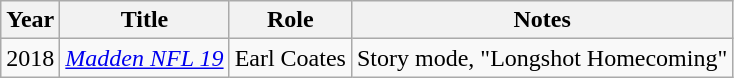<table class="wikitable sortable">
<tr>
<th>Year</th>
<th>Title</th>
<th>Role</th>
<th class="unsortable">Notes</th>
</tr>
<tr>
<td>2018</td>
<td><em><a href='#'>Madden NFL 19</a></em></td>
<td>Earl Coates</td>
<td>Story mode, "Longshot Homecoming"</td>
</tr>
</table>
